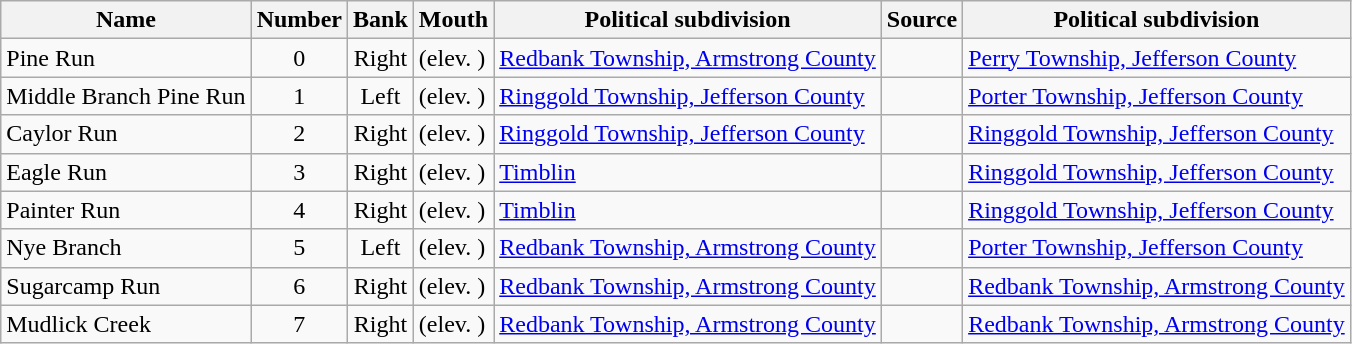<table class="wikitable sortable">
<tr>
<th>Name</th>
<th>Number</th>
<th>Bank</th>
<th>Mouth</th>
<th>Political subdivision</th>
<th>Source</th>
<th>Political subdivision</th>
</tr>
<tr>
<td>Pine Run</td>
<td style="text-align: center;">0</td>
<td style="text-align: center;">Right</td>
<td> (elev. )</td>
<td><a href='#'>Redbank Township, Armstrong County</a></td>
<td></td>
<td><a href='#'>Perry Township, Jefferson County</a></td>
</tr>
<tr>
<td>Middle Branch Pine Run</td>
<td style="text-align: center;">1</td>
<td style="text-align: center;">Left</td>
<td> (elev. )</td>
<td><a href='#'>Ringgold Township, Jefferson County</a></td>
<td></td>
<td><a href='#'>Porter Township, Jefferson County</a></td>
</tr>
<tr>
<td>Caylor Run</td>
<td style="text-align: center;">2</td>
<td style="text-align: center;">Right</td>
<td> (elev. )</td>
<td><a href='#'>Ringgold Township, Jefferson County</a></td>
<td></td>
<td><a href='#'>Ringgold Township, Jefferson County</a></td>
</tr>
<tr>
<td>Eagle Run</td>
<td style="text-align: center;">3</td>
<td style="text-align: center;">Right</td>
<td> (elev. )</td>
<td><a href='#'>Timblin</a></td>
<td></td>
<td><a href='#'>Ringgold Township, Jefferson County</a></td>
</tr>
<tr>
<td>Painter Run</td>
<td style="text-align: center;">4</td>
<td style="text-align: center;">Right</td>
<td> (elev. )</td>
<td><a href='#'>Timblin</a></td>
<td></td>
<td><a href='#'>Ringgold Township, Jefferson County</a></td>
</tr>
<tr>
<td>Nye Branch</td>
<td style="text-align: center;">5</td>
<td style="text-align: center;">Left</td>
<td> (elev. )</td>
<td><a href='#'>Redbank Township, Armstrong County</a></td>
<td></td>
<td><a href='#'>Porter Township, Jefferson County</a></td>
</tr>
<tr>
<td>Sugarcamp Run</td>
<td style="text-align: center;">6</td>
<td style="text-align: center;">Right</td>
<td> (elev. )</td>
<td><a href='#'>Redbank Township, Armstrong County</a></td>
<td></td>
<td><a href='#'>Redbank Township, Armstrong County</a></td>
</tr>
<tr>
<td>Mudlick Creek</td>
<td style="text-align: center;">7</td>
<td style="text-align: center;">Right</td>
<td> (elev. )</td>
<td><a href='#'>Redbank Township, Armstrong County</a></td>
<td></td>
<td><a href='#'>Redbank Township, Armstrong County</a></td>
</tr>
</table>
